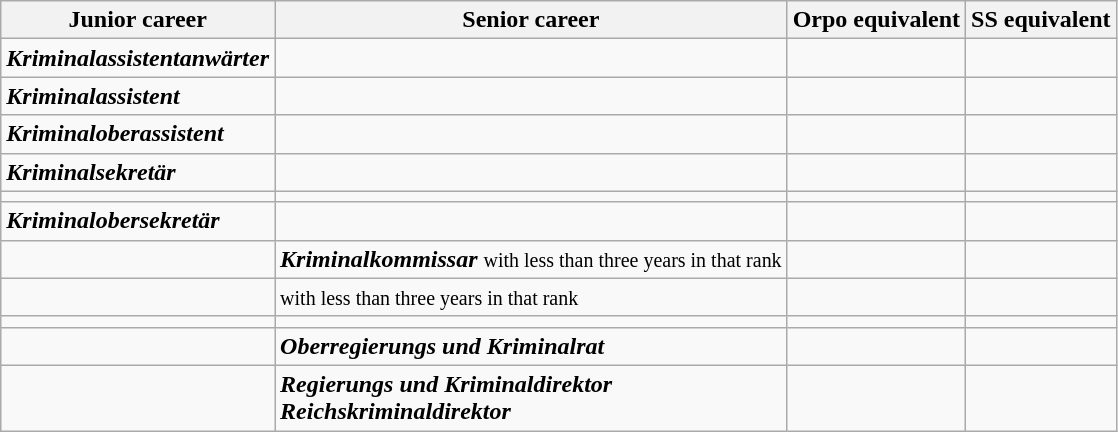<table class="wikitable">
<tr>
<th>Junior career</th>
<th>Senior career</th>
<th>Orpo equivalent</th>
<th>SS equivalent</th>
</tr>
<tr>
<td><strong><em>Kriminalassistentanwärter</em></strong></td>
<td></td>
<td></td>
<td></td>
</tr>
<tr>
<td><strong><em>Kriminalassistent</em></strong></td>
<td></td>
<td></td>
<td></td>
</tr>
<tr>
<td><strong><em>Kriminaloberassistent</em></strong></td>
<td></td>
<td></td>
<td></td>
</tr>
<tr>
<td><strong><em>Kriminalsekretär</em></strong></td>
<td></td>
<td></td>
<td></td>
</tr>
<tr>
<td></td>
<td></td>
<td></td>
<td></td>
</tr>
<tr>
<td><strong><em>Kriminalobersekretär</em></strong></td>
<td></td>
<td></td>
<td></td>
</tr>
<tr>
<td><strong></strong></td>
<td><strong><em>Kriminalkommissar</em></strong> <small>with less than three years in that rank</small></td>
<td></td>
<td></td>
</tr>
<tr>
<td></td>
<td><strong></strong> <small>with less than three years in that rank</small></td>
<td></td>
<td></td>
</tr>
<tr>
<td></td>
<td><strong></strong></td>
<td></td>
<td></td>
</tr>
<tr>
<td></td>
<td><strong><em>Oberregierungs und Kriminalrat</em></strong></td>
<td></td>
<td></td>
</tr>
<tr>
<td></td>
<td><strong><em>Regierungs und Kriminaldirektor<br>Reichskriminaldirektor</em></strong></td>
<td></td>
<td><br></td>
</tr>
</table>
